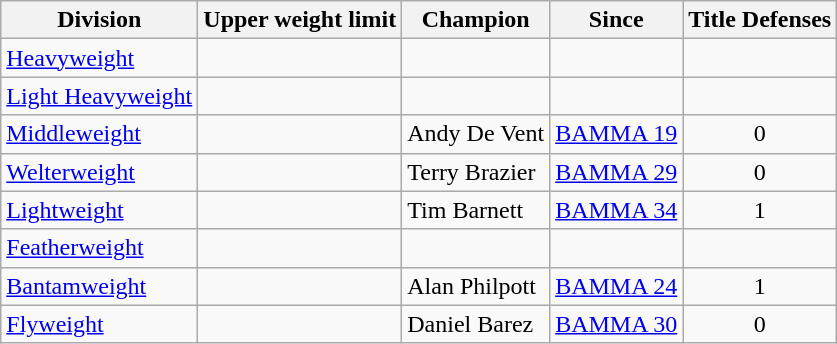<table class="wikitable">
<tr>
<th>Division</th>
<th>Upper weight limit</th>
<th>Champion</th>
<th>Since</th>
<th>Title Defenses</th>
</tr>
<tr>
<td><a href='#'>Heavyweight</a></td>
<td></td>
<td></td>
<td></td>
<td></td>
</tr>
<tr>
<td><a href='#'>Light Heavyweight</a></td>
<td></td>
<td></td>
<td></td>
<td></td>
</tr>
<tr>
<td><a href='#'>Middleweight</a></td>
<td></td>
<td> Andy De Vent</td>
<td><a href='#'>BAMMA 19</a></td>
<td align=center>0</td>
</tr>
<tr>
<td><a href='#'>Welterweight</a></td>
<td></td>
<td> Terry Brazier</td>
<td align=center><a href='#'>BAMMA 29</a></td>
<td align=center>0</td>
</tr>
<tr>
<td><a href='#'>Lightweight</a></td>
<td></td>
<td> Tim Barnett</td>
<td><a href='#'>BAMMA 34</a></td>
<td align=center>1</td>
</tr>
<tr>
<td><a href='#'>Featherweight</a></td>
<td></td>
<td></td>
<td></td>
<td></td>
</tr>
<tr>
<td><a href='#'>Bantamweight</a></td>
<td></td>
<td> Alan Philpott</td>
<td><a href='#'>BAMMA 24</a></td>
<td align=center>1</td>
</tr>
<tr>
<td><a href='#'>Flyweight</a></td>
<td></td>
<td> Daniel Barez</td>
<td align=center><a href='#'>BAMMA 30</a></td>
<td align=center>0</td>
</tr>
</table>
